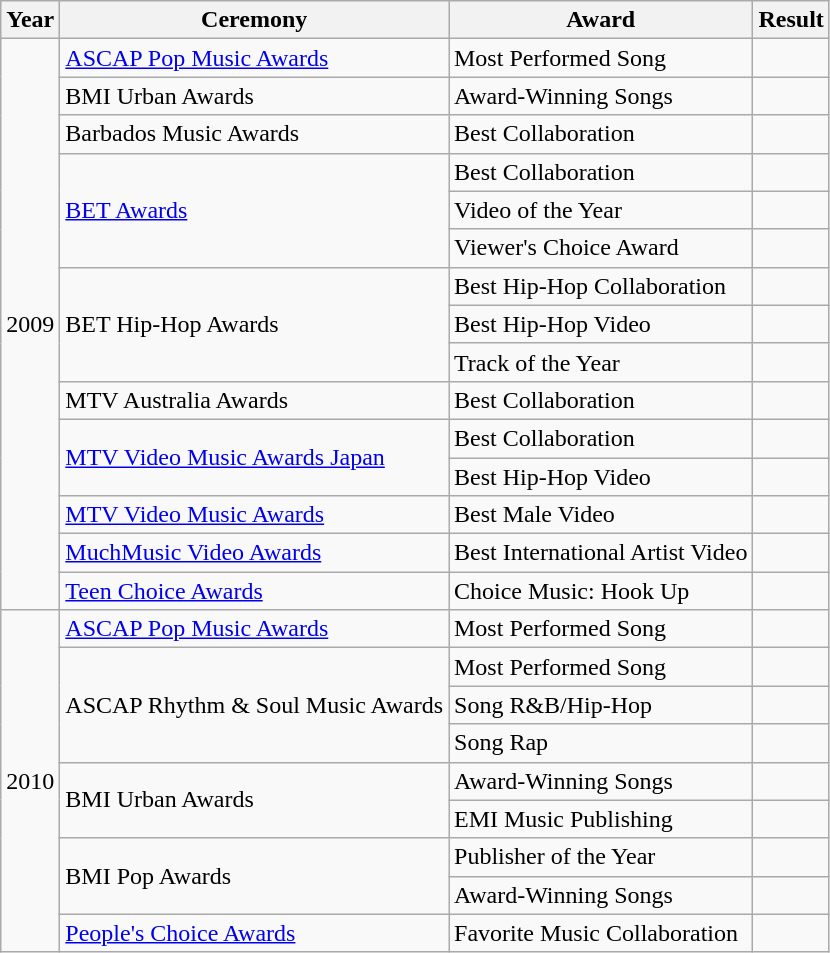<table class="wikitable plainrowheaders">
<tr>
<th>Year</th>
<th>Ceremony</th>
<th>Award</th>
<th>Result</th>
</tr>
<tr>
<td rowspan="15">2009</td>
<td><a href='#'>ASCAP Pop Music Awards</a></td>
<td>Most Performed Song</td>
<td></td>
</tr>
<tr>
<td>BMI Urban Awards</td>
<td>Award-Winning Songs</td>
<td></td>
</tr>
<tr>
<td>Barbados Music Awards</td>
<td>Best Collaboration</td>
<td></td>
</tr>
<tr>
<td rowspan="3"><a href='#'>BET Awards</a></td>
<td>Best Collaboration</td>
<td></td>
</tr>
<tr>
<td>Video of the Year</td>
<td></td>
</tr>
<tr>
<td>Viewer's Choice Award</td>
<td></td>
</tr>
<tr>
<td rowspan="3">BET Hip-Hop Awards</td>
<td>Best Hip-Hop Collaboration</td>
<td></td>
</tr>
<tr>
<td>Best Hip-Hop Video</td>
<td></td>
</tr>
<tr>
<td>Track of the Year</td>
<td></td>
</tr>
<tr>
<td>MTV Australia Awards</td>
<td>Best Collaboration</td>
<td></td>
</tr>
<tr>
<td rowspan="2"><a href='#'>MTV Video Music Awards Japan</a></td>
<td>Best Collaboration</td>
<td></td>
</tr>
<tr>
<td>Best Hip-Hop Video</td>
<td></td>
</tr>
<tr>
<td><a href='#'>MTV Video Music Awards</a></td>
<td>Best Male Video</td>
<td></td>
</tr>
<tr>
<td><a href='#'>MuchMusic Video Awards</a></td>
<td>Best International Artist Video</td>
<td></td>
</tr>
<tr>
<td><a href='#'>Teen Choice Awards</a></td>
<td>Choice Music: Hook Up</td>
<td></td>
</tr>
<tr>
<td rowspan="9">2010</td>
<td><a href='#'>ASCAP Pop Music Awards</a></td>
<td>Most Performed Song</td>
<td></td>
</tr>
<tr>
<td rowspan="3">ASCAP Rhythm & Soul Music Awards</td>
<td>Most Performed Song</td>
<td></td>
</tr>
<tr>
<td>Song R&B/Hip-Hop</td>
<td></td>
</tr>
<tr>
<td>Song Rap</td>
<td></td>
</tr>
<tr>
<td rowspan="2">BMI Urban Awards</td>
<td>Award-Winning Songs</td>
<td></td>
</tr>
<tr>
<td>EMI Music Publishing</td>
<td></td>
</tr>
<tr>
<td rowspan="2">BMI Pop Awards</td>
<td>Publisher of the Year</td>
<td></td>
</tr>
<tr>
<td>Award-Winning Songs</td>
<td></td>
</tr>
<tr>
<td><a href='#'>People's Choice Awards</a></td>
<td>Favorite Music Collaboration</td>
<td></td>
</tr>
</table>
